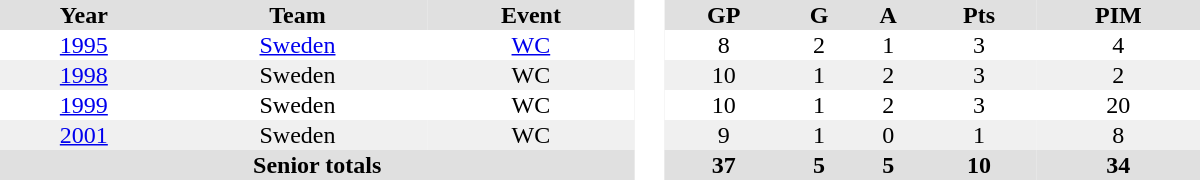<table border="0" cellpadding="1" cellspacing="0" style="text-align:center; width:50em">
<tr ALIGN="center" bgcolor="#e0e0e0">
<th>Year</th>
<th>Team</th>
<th>Event</th>
<th rowspan="99" bgcolor="#ffffff"> </th>
<th>GP</th>
<th>G</th>
<th>A</th>
<th>Pts</th>
<th>PIM</th>
</tr>
<tr>
<td><a href='#'>1995</a></td>
<td><a href='#'>Sweden</a></td>
<td><a href='#'>WC</a></td>
<td>8</td>
<td>2</td>
<td>1</td>
<td>3</td>
<td>4</td>
</tr>
<tr bgcolor="#f0f0f0">
<td><a href='#'>1998</a></td>
<td>Sweden</td>
<td>WC</td>
<td>10</td>
<td>1</td>
<td>2</td>
<td>3</td>
<td>2</td>
</tr>
<tr>
<td><a href='#'>1999</a></td>
<td>Sweden</td>
<td>WC</td>
<td>10</td>
<td>1</td>
<td>2</td>
<td>3</td>
<td>20</td>
</tr>
<tr bgcolor="#f0f0f0">
<td><a href='#'>2001</a></td>
<td>Sweden</td>
<td>WC</td>
<td>9</td>
<td>1</td>
<td>0</td>
<td>1</td>
<td>8</td>
</tr>
<tr bgcolor="#e0e0e0">
<th colspan="3">Senior totals</th>
<th>37</th>
<th>5</th>
<th>5</th>
<th>10</th>
<th>34</th>
</tr>
</table>
